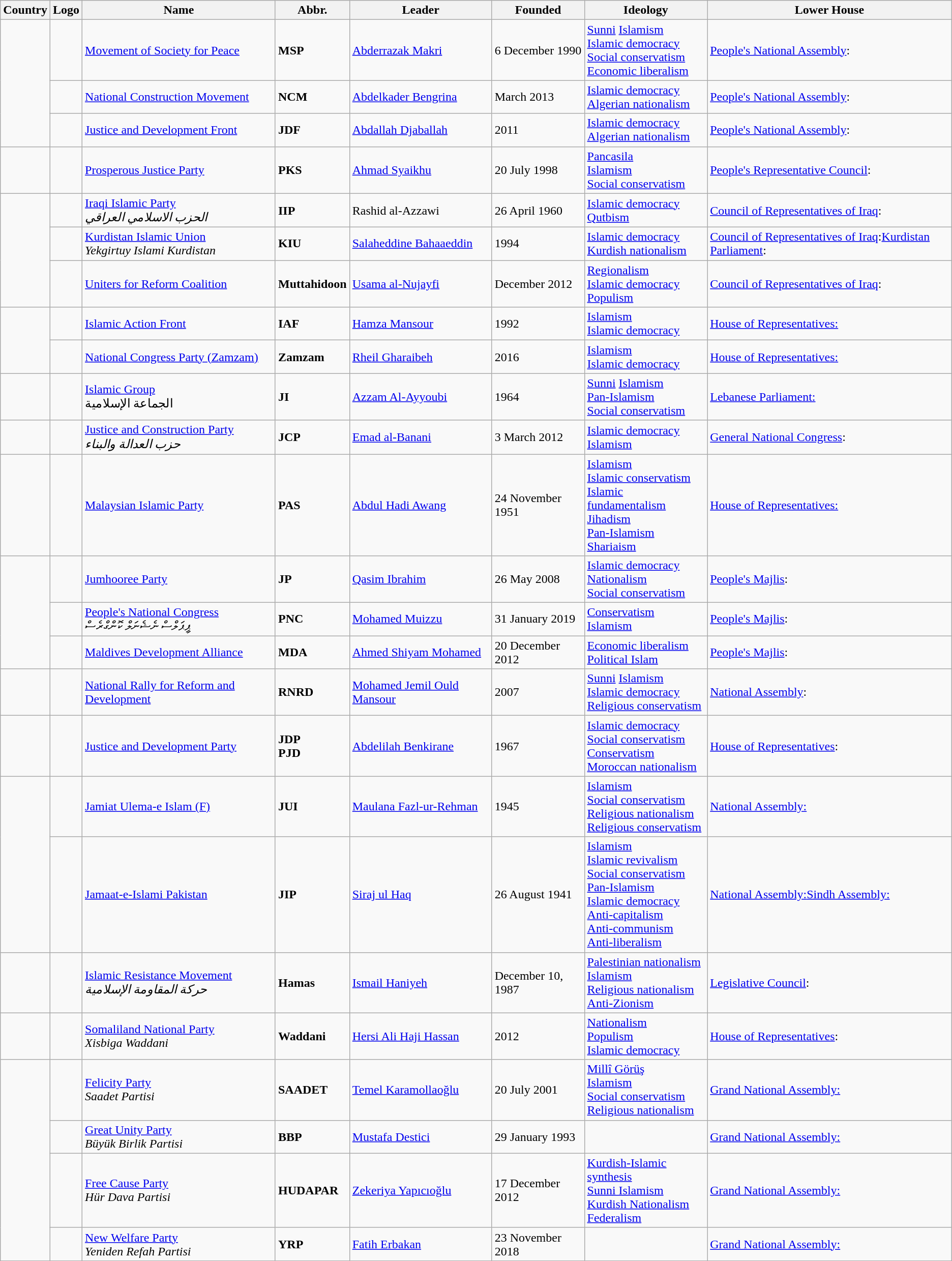<table class="wikitable sortable">
<tr>
<th>Country</th>
<th>Logo</th>
<th>Name</th>
<th>Abbr.</th>
<th>Leader</th>
<th>Founded</th>
<th>Ideology</th>
<th>Lower House</th>
</tr>
<tr>
<td rowspan="3"></td>
<td></td>
<td><a href='#'>Movement of Society for Peace</a><br></td>
<td><strong>MSP</strong></td>
<td><a href='#'>Abderrazak Makri</a></td>
<td>6 December 1990</td>
<td><a href='#'>Sunni</a> <a href='#'>Islamism</a><br><a href='#'>Islamic democracy</a><br><a href='#'>Social conservatism</a><br><a href='#'>Economic liberalism</a></td>
<td><a href='#'>People's National Assembly</a>:</td>
</tr>
<tr>
<td></td>
<td><a href='#'>National Construction Movement</a><br></td>
<td><strong>NCM</strong></td>
<td><a href='#'>Abdelkader Bengrina</a></td>
<td>March 2013</td>
<td><a href='#'>Islamic democracy</a><br><a href='#'>Algerian nationalism</a></td>
<td><a href='#'>People's National Assembly</a>:</td>
</tr>
<tr>
<td></td>
<td><a href='#'>Justice and Development Front</a><br></td>
<td><strong>JDF</strong></td>
<td><a href='#'>Abdallah Djaballah</a></td>
<td>2011</td>
<td><a href='#'>Islamic democracy</a><br><a href='#'>Algerian nationalism</a></td>
<td><a href='#'>People's National Assembly</a>:</td>
</tr>
<tr>
<td rowspan="1"></td>
<td></td>
<td><a href='#'>Prosperous Justice Party</a><br></td>
<td><strong>PKS</strong></td>
<td><a href='#'>Ahmad Syaikhu</a></td>
<td>20 July 1998</td>
<td><a href='#'>Pancasila</a><br><a href='#'>Islamism</a><br><a href='#'>Social conservatism</a></td>
<td><a href='#'>People's Representative Council</a>:</td>
</tr>
<tr>
<td rowspan="3"></td>
<td></td>
<td><a href='#'>Iraqi Islamic Party</a><br><em>الحزب الاسلامي العراقي</em></td>
<td><strong>IIP</strong></td>
<td>Rashid al-Azzawi</td>
<td>26 April 1960</td>
<td><a href='#'>Islamic democracy</a><br><a href='#'>Qutbism</a></td>
<td><a href='#'>Council of Representatives of Iraq</a>:</td>
</tr>
<tr>
<td></td>
<td><a href='#'>Kurdistan Islamic Union</a><br><em>Yekgirtuy Islami Kurdistan</em></td>
<td><strong>KIU</strong></td>
<td><a href='#'>Salaheddine Bahaaeddin</a></td>
<td>1994</td>
<td><a href='#'>Islamic democracy</a><br><a href='#'>Kurdish nationalism</a></td>
<td><a href='#'>Council of Representatives of Iraq</a>:<a href='#'>Kurdistan Parliament</a>:</td>
</tr>
<tr>
<td></td>
<td><a href='#'>Uniters for Reform Coalition</a><br></td>
<td><strong>Muttahidoon</strong></td>
<td><a href='#'>Usama al-Nujayfi</a></td>
<td>December 2012</td>
<td><a href='#'>Regionalism</a><br><a href='#'>Islamic democracy</a><br><a href='#'>Populism</a></td>
<td><a href='#'>Council of Representatives of Iraq</a>:</td>
</tr>
<tr>
<td rowspan="2"></td>
<td></td>
<td><a href='#'>Islamic Action Front</a><br></td>
<td><strong>IAF</strong></td>
<td><a href='#'>Hamza Mansour</a></td>
<td>1992</td>
<td><a href='#'>Islamism</a><br><a href='#'>Islamic democracy</a></td>
<td><a href='#'>House of Representatives:</a></td>
</tr>
<tr>
<td></td>
<td><a href='#'>National Congress Party (Zamzam)</a><br></td>
<td><strong>Zamzam</strong><br></td>
<td><a href='#'>Rheil Gharaibeh</a></td>
<td>2016</td>
<td><a href='#'>Islamism</a><br><a href='#'>Islamic democracy</a></td>
<td><a href='#'>House of Representatives:</a></td>
</tr>
<tr>
<td></td>
<td></td>
<td><a href='#'>Islamic Group</a><br><span>الجماعة الإسلامية</span></td>
<td><strong>JI</strong></td>
<td><a href='#'>Azzam Al-Ayyoubi</a></td>
<td>1964</td>
<td><a href='#'>Sunni</a> <a href='#'>Islamism</a><br><a href='#'>Pan-Islamism</a><br><a href='#'>Social conservatism</a></td>
<td><a href='#'>Lebanese Parliament:</a></td>
</tr>
<tr>
<td></td>
<td></td>
<td><a href='#'>Justice and Construction Party</a><br><em>حزب العدالة والبناء</em></td>
<td><strong>JCP</strong></td>
<td><a href='#'>Emad al-Banani</a></td>
<td>3 March 2012</td>
<td><a href='#'>Islamic democracy</a><br><a href='#'>Islamism</a></td>
<td><a href='#'>General National Congress</a>:</td>
</tr>
<tr>
<td></td>
<td></td>
<td><a href='#'>Malaysian Islamic Party</a><br></td>
<td><strong>PAS</strong></td>
<td><a href='#'>Abdul Hadi Awang</a></td>
<td>24 November 1951</td>
<td><a href='#'>Islamism</a><br><a href='#'>Islamic conservatism</a><br><a href='#'>Islamic fundamentalism</a><br><a href='#'>Jihadism</a><br><a href='#'>Pan-Islamism</a><br><a href='#'>Shariaism</a></td>
<td><a href='#'>House of Representatives:</a></td>
</tr>
<tr>
<td rowspan="3"></td>
<td></td>
<td><a href='#'>Jumhooree Party</a><br></td>
<td><strong>JP</strong></td>
<td><a href='#'>Qasim Ibrahim</a></td>
<td>26 May 2008</td>
<td><a href='#'>Islamic democracy</a><br><a href='#'>Nationalism</a><br><a href='#'>Social conservatism</a></td>
<td><a href='#'>People's Majlis</a>:</td>
</tr>
<tr>
<td></td>
<td><a href='#'>People's National Congress</a><br>ޕީޕަލްސް ނެޝެނަލް ކޮންގްރެސް</td>
<td><strong>PNC</strong></td>
<td><a href='#'>Mohamed Muizzu</a></td>
<td>31 January 2019</td>
<td><a href='#'>Conservatism</a><br><a href='#'>Islamism</a></td>
<td><a href='#'>People's Majlis</a>:</td>
</tr>
<tr>
<td></td>
<td><a href='#'>Maldives Development Alliance</a><br></td>
<td><strong>MDA</strong></td>
<td><a href='#'>Ahmed Shiyam Mohamed</a></td>
<td>20 December 2012</td>
<td><a href='#'>Economic liberalism</a><br><a href='#'>Political Islam</a></td>
<td><a href='#'>People's Majlis</a>:</td>
</tr>
<tr>
<td></td>
<td></td>
<td><a href='#'>National Rally for Reform and Development</a><br></td>
<td><strong>RNRD</strong></td>
<td><a href='#'>Mohamed Jemil Ould Mansour</a></td>
<td>2007</td>
<td><a href='#'>Sunni</a> <a href='#'>Islamism</a><br><a href='#'>Islamic democracy</a><br><a href='#'>Religious conservatism</a></td>
<td><a href='#'>National Assembly</a>:</td>
</tr>
<tr>
<td></td>
<td></td>
<td><a href='#'>Justice and Development Party</a><br></td>
<td><strong>JDP</strong><br><strong>PJD</strong></td>
<td><a href='#'>Abdelilah Benkirane</a></td>
<td>1967</td>
<td><a href='#'>Islamic democracy</a><br><a href='#'>Social conservatism</a><br><a href='#'>Conservatism</a><br><a href='#'>Moroccan nationalism</a></td>
<td><a href='#'>House of Representatives</a>:</td>
</tr>
<tr>
<td rowspan="2"></td>
<td></td>
<td><a href='#'>Jamiat Ulema-e Islam (F)</a><br></td>
<td><strong>JUI</strong></td>
<td><a href='#'>Maulana Fazl-ur-Rehman</a></td>
<td>1945</td>
<td><a href='#'>Islamism</a><br><a href='#'>Social conservatism</a><br><a href='#'>Religious nationalism</a><br><a href='#'>Religious conservatism</a></td>
<td><a href='#'>National Assembly:</a></td>
</tr>
<tr>
<td></td>
<td><a href='#'>Jamaat-e-Islami Pakistan</a><br></td>
<td><strong>JIP</strong></td>
<td><a href='#'>Siraj ul Haq</a></td>
<td>26 August 1941</td>
<td><a href='#'>Islamism</a><br><a href='#'>Islamic revivalism</a><br><a href='#'>Social conservatism</a><br><a href='#'>Pan-Islamism</a><br><a href='#'>Islamic democracy</a><br><a href='#'>Anti-capitalism</a><br><a href='#'>Anti-communism</a><br><a href='#'>Anti-liberalism</a></td>
<td><a href='#'>National Assembly:</a><a href='#'>Sindh Assembly:</a></td>
</tr>
<tr>
<td></td>
<td></td>
<td><a href='#'>Islamic Resistance Movement</a><br><em>حركة المقاومة الإسلامية</em></td>
<td><strong>Hamas</strong></td>
<td><a href='#'>Ismail Haniyeh</a></td>
<td>December 10, 1987</td>
<td><a href='#'>Palestinian nationalism</a><br><a href='#'>Islamism</a><br><a href='#'>Religious nationalism</a><br><a href='#'>Anti-Zionism</a></td>
<td><a href='#'>Legislative Council</a>:</td>
</tr>
<tr>
<td></td>
<td></td>
<td><a href='#'>Somaliland National Party</a><br><em>Xisbiga Waddani</em></td>
<td><strong>Waddani</strong></td>
<td><a href='#'>Hersi Ali Haji Hassan</a></td>
<td>2012</td>
<td><a href='#'>Nationalism</a><br><a href='#'>Populism</a><br><a href='#'>Islamic democracy</a></td>
<td><a href='#'>House of Representatives</a>:</td>
</tr>
<tr>
<td rowspan="4"></td>
<td><br></td>
<td><a href='#'>Felicity Party</a><br><em>Saadet Partisi</em></td>
<td><strong>SAADET</strong></td>
<td><a href='#'>Temel Karamollaoğlu</a></td>
<td>20 July 2001</td>
<td><a href='#'>Millî Görüş</a><br><a href='#'>Islamism</a><br><a href='#'>Social conservatism</a><br><a href='#'>Religious nationalism</a></td>
<td><a href='#'>Grand National Assembly:</a></td>
</tr>
<tr>
<td></td>
<td><a href='#'>Great Unity Party</a><br><em>Büyük Birlik Partisi</em></td>
<td><strong>BBP</strong></td>
<td><a href='#'>Mustafa Destici</a></td>
<td>29 January 1993</td>
<td></td>
<td><a href='#'>Grand National Assembly:</a></td>
</tr>
<tr>
<td></td>
<td><a href='#'>Free Cause Party</a><br><em>Hür Dava Partisi</em></td>
<td><strong>HUDAPAR</strong></td>
<td><a href='#'>Zekeriya Yapıcıoğlu</a></td>
<td>17 December 2012</td>
<td><a href='#'>Kurdish-Islamic synthesis</a><br><a href='#'>Sunni Islamism</a><br><a href='#'>Kurdish Nationalism</a><br><a href='#'>Federalism</a></td>
<td><a href='#'>Grand National Assembly:</a></td>
</tr>
<tr>
<td></td>
<td><a href='#'>New Welfare Party</a><br><em>Yeniden Refah Partisi</em></td>
<td><strong>YRP</strong></td>
<td><a href='#'>Fatih Erbakan</a></td>
<td>23 November 2018</td>
<td></td>
<td><a href='#'>Grand National Assembly:</a></td>
</tr>
</table>
